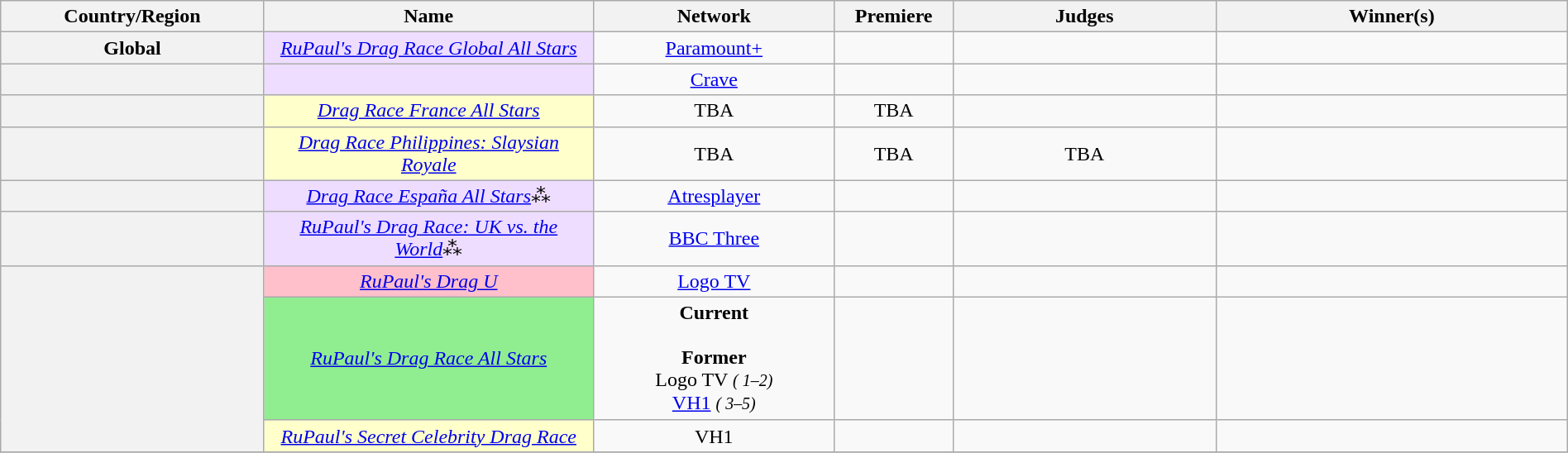<table class="wikitable sortable" style="text-align:center; line-height:18px; width:100%;">
<tr>
<th scope="col" style="width:12%;">Country/Region</th>
<th scope="col" style="width:15%;">Name</th>
<th scope="col" style="width:11%;">Network</th>
<th scope="col" style="width:05%;">Premiere</th>
<th scope="col" style="width:12%;">Judges</th>
<th scope="col" style="width:16%;">Winner(s)</th>
</tr>
<tr>
<th text-align:left; white-space: nowrap"> Global</th>
<td style="background-color:#EEDDFF"><em><a href='#'>RuPaul's Drag Race Global All Stars</a></em></td>
<td><a href='#'>Paramount+</a></td>
<td></td>
<td></td>
<td></td>
</tr>
<tr>
<th text-align:left; white-space: nowrap"></th>
<td style="background-color: #EEDDFF"></td>
<td><a href='#'>Crave</a></td>
<td></td>
<td></td>
<td></td>
</tr>
<tr>
<th text-align:left; white-space: nowrap"></th>
<td style="background-color: #FFFFCC"><em><a href='#'>Drag Race France All Stars</a></em></td>
<td>TBA</td>
<td>TBA</td>
<td></td>
<td></td>
</tr>
<tr>
<th rowspan="1" scope="row"></th>
<td style="background-color: #FFFFCC"><em><a href='#'>Drag Race Philippines: Slaysian Royale</a></em></td>
<td>TBA</td>
<td>TBA</td>
<td>TBA</td>
<td></td>
</tr>
<tr>
<th text-align:left; white-space: nowrap"></th>
<td style="background-color:#EEDDFF"><em><a href='#'>Drag Race España All Stars</a></em>⁂</td>
<td><a href='#'>Atresplayer</a></td>
<td></td>
<td></td>
<td></td>
</tr>
<tr>
<th scope="row"></th>
<td style="background-color: #EEDDFF"><em><a href='#'>RuPaul's Drag Race: UK vs. the World</a></em>⁂</td>
<td><a href='#'>BBC Three</a></td>
<td></td>
<td></td>
<td></td>
</tr>
<tr>
<th rowspan="3" scope="row"></th>
<td style="background-color: #FFC0CB"><em><a href='#'>RuPaul's Drag U</a></em></td>
<td><a href='#'>Logo TV</a></td>
<td></td>
<td></td>
<td></td>
</tr>
<tr>
<td style="background-color: lightgreen"><em><a href='#'>RuPaul's Drag Race All Stars</a></em></td>
<td><strong>Current</strong><br> <br><strong>Former</strong><br>Logo TV <small><em>( 1–2)</em></small><br><a href='#'>VH1</a> <small><em>( 3–5)</em></small></td>
<td></td>
<td></td>
<td></td>
</tr>
<tr>
<td style="background-color: #FFFFCC"><em><a href='#'>RuPaul's Secret Celebrity Drag Race</a></em></td>
<td>VH1</td>
<td></td>
<td></td>
<td></td>
</tr>
<tr>
</tr>
</table>
